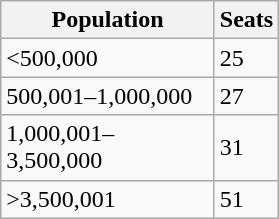<table class="wikitable" style="text-align:left;">
<tr>
<th width="135">Population</th>
<th width="35">Seats</th>
</tr>
<tr>
<td><500,000</td>
<td>25</td>
</tr>
<tr>
<td>500,001–1,000,000</td>
<td>27</td>
</tr>
<tr>
<td>1,000,001–3,500,000</td>
<td>31</td>
</tr>
<tr>
<td>>3,500,001</td>
<td>51</td>
</tr>
</table>
